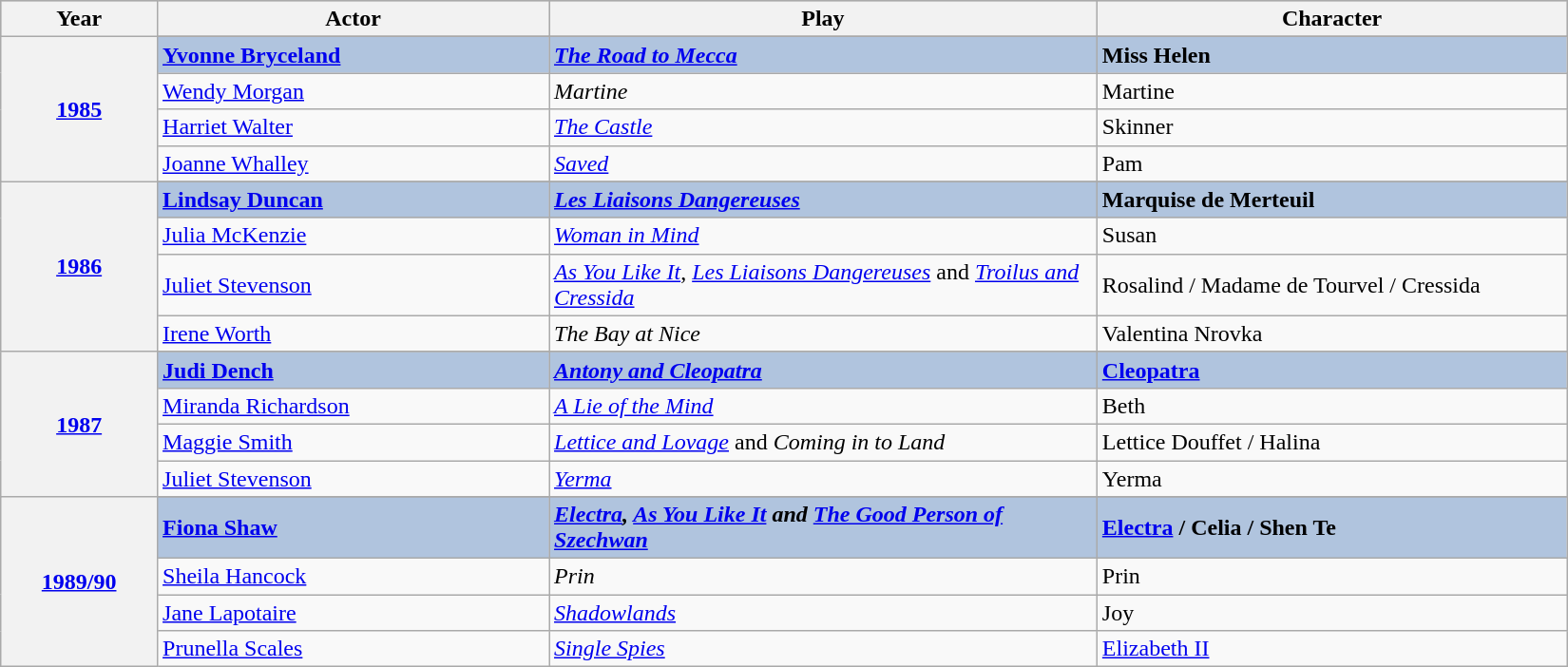<table class="wikitable" style="width:87%;">
<tr style="background:#bebebe;">
<th style="width:10%;">Year</th>
<th style="width:25%;">Actor</th>
<th style="width:35%;">Play</th>
<th style="width:30%;">Character</th>
</tr>
<tr>
<th rowspan="5" style="text-align:center;"><a href='#'>1985</a></th>
</tr>
<tr style="background:#B0C4DE">
<td><strong><a href='#'>Yvonne Bryceland</a></strong></td>
<td><strong><em><a href='#'>The Road to Mecca</a></em></strong></td>
<td><strong>Miss Helen</strong></td>
</tr>
<tr>
<td><a href='#'>Wendy Morgan</a></td>
<td><em>Martine</em></td>
<td>Martine</td>
</tr>
<tr>
<td><a href='#'>Harriet Walter</a></td>
<td><em><a href='#'>The Castle</a></em></td>
<td>Skinner</td>
</tr>
<tr>
<td><a href='#'>Joanne Whalley</a></td>
<td><em><a href='#'>Saved</a></em></td>
<td>Pam</td>
</tr>
<tr>
<th rowspan="5" align="center"><a href='#'>1986</a></th>
</tr>
<tr style="background:#B0C4DE">
<td><strong><a href='#'>Lindsay Duncan</a></strong></td>
<td><strong><em><a href='#'>Les Liaisons Dangereuses</a></em></strong></td>
<td><strong>Marquise de Merteuil</strong></td>
</tr>
<tr>
<td><a href='#'>Julia McKenzie</a></td>
<td><em><a href='#'>Woman in Mind</a></em></td>
<td>Susan</td>
</tr>
<tr>
<td><a href='#'>Juliet Stevenson</a></td>
<td><em><a href='#'>As You Like It</a></em>, <em><a href='#'>Les Liaisons Dangereuses</a></em> and <em><a href='#'>Troilus and Cressida</a></em></td>
<td>Rosalind / Madame de Tourvel / Cressida</td>
</tr>
<tr>
<td><a href='#'>Irene Worth</a></td>
<td><em>The Bay at Nice</em></td>
<td>Valentina Nrovka</td>
</tr>
<tr>
<th rowspan="5" align="center"><a href='#'>1987</a></th>
</tr>
<tr style="background:#B0C4DE">
<td><strong><a href='#'>Judi Dench</a></strong></td>
<td><strong><em><a href='#'>Antony and Cleopatra</a></em></strong></td>
<td><strong><a href='#'>Cleopatra</a></strong></td>
</tr>
<tr>
<td><a href='#'>Miranda Richardson</a></td>
<td><em><a href='#'>A Lie of the Mind</a></em></td>
<td>Beth</td>
</tr>
<tr>
<td><a href='#'>Maggie Smith</a></td>
<td><em><a href='#'>Lettice and Lovage</a></em> and <em>Coming in to Land</em></td>
<td>Lettice Douffet / Halina</td>
</tr>
<tr>
<td><a href='#'>Juliet Stevenson</a></td>
<td><em><a href='#'>Yerma</a></em></td>
<td>Yerma</td>
</tr>
<tr>
<th rowspan="5" align="center"><a href='#'>1989/90</a></th>
</tr>
<tr style="background:#B0C4DE">
<td><strong><a href='#'>Fiona Shaw</a></strong></td>
<td><strong><em><a href='#'>Electra</a><em>, </em><a href='#'>As You Like It</a><em> and </em><a href='#'>The Good Person of Szechwan</a></em></strong></td>
<td><strong><a href='#'>Electra</a> / Celia / Shen Te</strong></td>
</tr>
<tr>
<td><a href='#'>Sheila Hancock</a></td>
<td><em>Prin</em></td>
<td>Prin</td>
</tr>
<tr>
<td><a href='#'>Jane Lapotaire</a></td>
<td><em><a href='#'>Shadowlands</a></em></td>
<td>Joy</td>
</tr>
<tr>
<td><a href='#'>Prunella Scales</a></td>
<td><em><a href='#'>Single Spies</a></em></td>
<td><a href='#'>Elizabeth II</a></td>
</tr>
</table>
